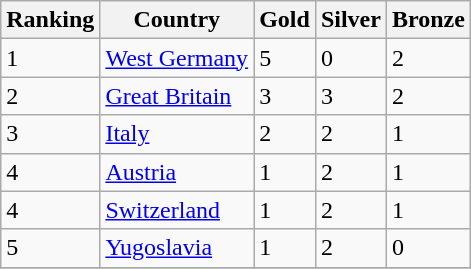<table class="wikitable">
<tr>
<th>Ranking</th>
<th>Country</th>
<th>Gold </th>
<th>Silver </th>
<th>Bronze </th>
</tr>
<tr>
<td>1</td>
<td> <a href='#'>West Germany</a></td>
<td>5</td>
<td>0</td>
<td>2</td>
</tr>
<tr>
<td>2</td>
<td> <a href='#'>Great Britain</a></td>
<td>3</td>
<td>3</td>
<td>2</td>
</tr>
<tr>
<td>3</td>
<td> <a href='#'>Italy</a></td>
<td>2</td>
<td>2</td>
<td>1</td>
</tr>
<tr>
<td>4</td>
<td> <a href='#'>Austria</a></td>
<td>1</td>
<td>2</td>
<td>1</td>
</tr>
<tr>
<td>4</td>
<td> <a href='#'>Switzerland</a></td>
<td>1</td>
<td>2</td>
<td>1</td>
</tr>
<tr>
<td>5</td>
<td> <a href='#'>Yugoslavia</a></td>
<td>1</td>
<td>2</td>
<td>0</td>
</tr>
<tr>
</tr>
</table>
